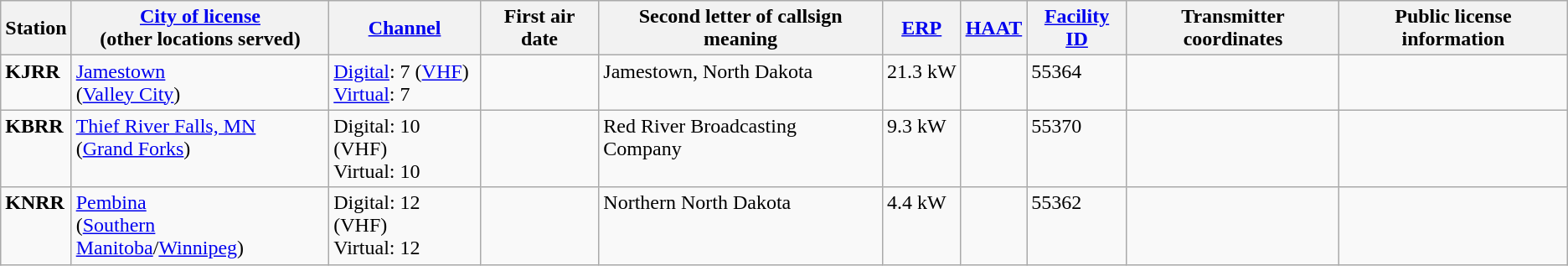<table class="wikitable">
<tr>
<th>Station</th>
<th><a href='#'>City of license</a><br>(other locations served)</th>
<th><a href='#'>Channel</a></th>
<th>First air date</th>
<th>Second letter of callsign meaning</th>
<th><a href='#'>ERP</a></th>
<th><a href='#'>HAAT</a></th>
<th><a href='#'>Facility ID</a></th>
<th>Transmitter coordinates</th>
<th>Public license information</th>
</tr>
<tr style="vertical-align: top; text-align: left;">
<td><strong>KJRR</strong></td>
<td><a href='#'>Jamestown</a><br>(<a href='#'>Valley City</a>)</td>
<td><a href='#'>Digital</a>: 7 (<a href='#'>VHF</a>)<br><a href='#'>Virtual</a>: 7</td>
<td></td>
<td>Jamestown, North Dakota</td>
<td>21.3 kW</td>
<td></td>
<td>55364</td>
<td></td>
<td></td>
</tr>
<tr style="vertical-align: top; text-align: left;">
<td><strong>KBRR</strong></td>
<td><a href='#'>Thief River Falls, MN</a><br>(<a href='#'>Grand Forks</a>)</td>
<td>Digital: 10 (VHF)<br>Virtual: 10</td>
<td></td>
<td>Red River Broadcasting Company</td>
<td>9.3 kW</td>
<td></td>
<td>55370</td>
<td></td>
<td></td>
</tr>
<tr style="vertical-align: top; text-align: left;">
<td><strong>KNRR</strong></td>
<td><a href='#'>Pembina</a><br>(<a href='#'>Southern Manitoba</a>/<a href='#'>Winnipeg</a>)</td>
<td>Digital: 12 (VHF)<br>Virtual: 12</td>
<td></td>
<td>Northern North Dakota</td>
<td>4.4 kW</td>
<td></td>
<td>55362</td>
<td></td>
<td></td>
</tr>
</table>
